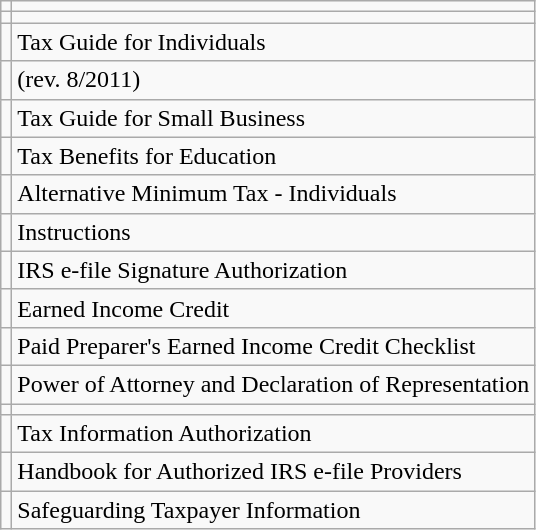<table class=wikitable>
<tr>
<td></td>
<td></td>
</tr>
<tr>
<td></td>
<td></td>
</tr>
<tr>
<td></td>
<td>Tax Guide for Individuals</td>
</tr>
<tr>
<td></td>
<td>(rev. 8/2011)</td>
</tr>
<tr>
<td></td>
<td>Tax Guide for Small Business</td>
</tr>
<tr>
<td></td>
<td>Tax Benefits for Education</td>
</tr>
<tr>
<td></td>
<td>Alternative Minimum Tax - Individuals</td>
</tr>
<tr>
<td></td>
<td>Instructions</td>
</tr>
<tr>
<td></td>
<td>IRS e-file Signature Authorization</td>
</tr>
<tr>
<td></td>
<td>Earned Income Credit</td>
</tr>
<tr>
<td></td>
<td>Paid Preparer's Earned Income Credit Checklist</td>
</tr>
<tr>
<td></td>
<td>Power of Attorney and Declaration of Representation</td>
</tr>
<tr>
<td></td>
<td></td>
</tr>
<tr>
<td></td>
<td>Tax Information Authorization</td>
</tr>
<tr>
<td></td>
<td>Handbook for Authorized IRS e-file Providers</td>
</tr>
<tr>
<td></td>
<td>Safeguarding Taxpayer Information</td>
</tr>
</table>
